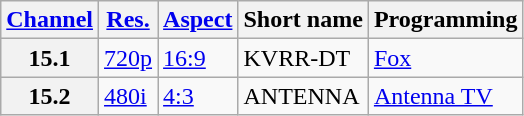<table class="wikitable">
<tr>
<th><a href='#'>Channel</a></th>
<th><a href='#'>Res.</a></th>
<th><a href='#'>Aspect</a></th>
<th>Short name</th>
<th>Programming</th>
</tr>
<tr>
<th scope = "row">15.1</th>
<td><a href='#'>720p</a></td>
<td><a href='#'>16:9</a></td>
<td>KVRR-DT</td>
<td><a href='#'>Fox</a></td>
</tr>
<tr>
<th scope = "row">15.2</th>
<td><a href='#'>480i</a></td>
<td><a href='#'>4:3</a></td>
<td>ANTENNA</td>
<td><a href='#'>Antenna TV</a></td>
</tr>
</table>
